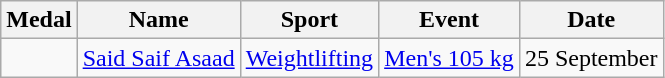<table class="wikitable">
<tr>
<th>Medal</th>
<th>Name</th>
<th>Sport</th>
<th>Event</th>
<th>Date</th>
</tr>
<tr>
<td></td>
<td><a href='#'>Said Saif Asaad</a></td>
<td><a href='#'>Weightlifting</a></td>
<td><a href='#'>Men's 105 kg</a></td>
<td>25 September</td>
</tr>
</table>
